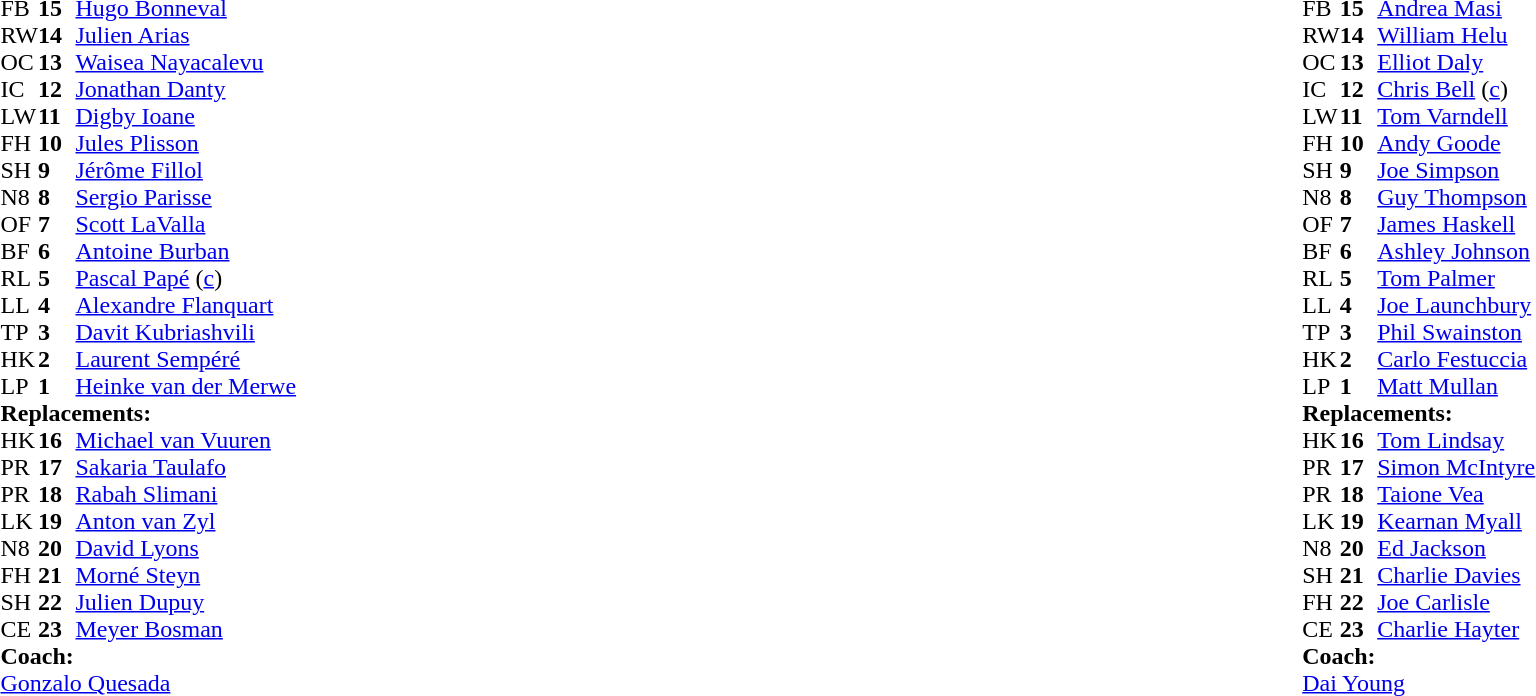<table style="width:100%">
<tr>
<td style="vertical-align:top; width:50%"><br><table cellspacing="0" cellpadding="0">
<tr>
<th width="25"></th>
<th width="25"></th>
</tr>
<tr>
<td>FB</td>
<td><strong>15</strong></td>
<td> <a href='#'>Hugo Bonneval</a></td>
<td></td>
<td></td>
</tr>
<tr>
<td>RW</td>
<td><strong>14</strong></td>
<td> <a href='#'>Julien Arias</a></td>
</tr>
<tr>
<td>OC</td>
<td><strong>13</strong></td>
<td> <a href='#'>Waisea Nayacalevu</a></td>
</tr>
<tr>
<td>IC</td>
<td><strong>12</strong></td>
<td> <a href='#'>Jonathan Danty</a></td>
</tr>
<tr>
<td>LW</td>
<td><strong>11</strong></td>
<td> <a href='#'>Digby Ioane</a></td>
<td></td>
<td></td>
</tr>
<tr>
<td>FH</td>
<td><strong>10</strong></td>
<td> <a href='#'>Jules Plisson</a></td>
</tr>
<tr>
<td>SH</td>
<td><strong>9</strong></td>
<td> <a href='#'>Jérôme Fillol</a></td>
<td></td>
<td></td>
</tr>
<tr>
<td>N8</td>
<td><strong>8</strong></td>
<td> <a href='#'>Sergio Parisse</a></td>
</tr>
<tr>
<td>OF</td>
<td><strong>7</strong></td>
<td> <a href='#'>Scott LaValla</a></td>
<td></td>
<td></td>
</tr>
<tr>
<td>BF</td>
<td><strong>6</strong></td>
<td> <a href='#'>Antoine Burban</a></td>
<td></td>
</tr>
<tr>
<td>RL</td>
<td><strong>5</strong></td>
<td> <a href='#'>Pascal Papé</a> (<a href='#'>c</a>)</td>
</tr>
<tr>
<td>LL</td>
<td><strong>4</strong></td>
<td> <a href='#'>Alexandre Flanquart</a></td>
<td></td>
<td></td>
</tr>
<tr>
<td>TP</td>
<td><strong>3</strong></td>
<td> <a href='#'>Davit Kubriashvili</a></td>
<td></td>
<td></td>
</tr>
<tr>
<td>HK</td>
<td><strong>2</strong></td>
<td> <a href='#'>Laurent Sempéré</a></td>
<td></td>
<td></td>
<td></td>
</tr>
<tr>
<td>LP</td>
<td><strong>1</strong></td>
<td> <a href='#'>Heinke van der Merwe</a></td>
<td></td>
<td></td>
</tr>
<tr>
<td colspan=3><strong>Replacements:</strong></td>
</tr>
<tr>
<td>HK</td>
<td><strong>16</strong></td>
<td> <a href='#'>Michael van Vuuren</a></td>
<td></td>
<td></td>
</tr>
<tr>
<td>PR</td>
<td><strong>17</strong></td>
<td> <a href='#'>Sakaria Taulafo</a></td>
<td></td>
<td></td>
</tr>
<tr>
<td>PR</td>
<td><strong>18</strong></td>
<td> <a href='#'>Rabah Slimani</a></td>
<td></td>
<td></td>
</tr>
<tr>
<td>LK</td>
<td><strong>19</strong></td>
<td> <a href='#'>Anton van Zyl</a></td>
<td></td>
<td></td>
</tr>
<tr>
<td>N8</td>
<td><strong>20</strong></td>
<td> <a href='#'>David Lyons</a></td>
<td></td>
<td></td>
<td></td>
</tr>
<tr>
<td>FH</td>
<td><strong>21</strong></td>
<td> <a href='#'>Morné Steyn</a></td>
<td></td>
<td></td>
</tr>
<tr>
<td>SH</td>
<td><strong>22</strong></td>
<td> <a href='#'>Julien Dupuy</a></td>
<td></td>
<td></td>
</tr>
<tr>
<td>CE</td>
<td><strong>23</strong></td>
<td> <a href='#'>Meyer Bosman</a></td>
<td></td>
<td></td>
</tr>
<tr>
<td colspan=3><strong>Coach:</strong></td>
</tr>
<tr>
<td colspan="4"> <a href='#'>Gonzalo Quesada</a></td>
</tr>
</table>
</td>
<td style="vertical-align:top"></td>
<td style="vertical-align:top; width:50%"><br><table cellspacing="0" cellpadding="0" style="margin:auto">
<tr>
<th width="25"></th>
<th width="25"></th>
</tr>
<tr>
<td>FB</td>
<td><strong>15</strong></td>
<td> <a href='#'>Andrea Masi</a></td>
</tr>
<tr>
<td>RW</td>
<td><strong>14</strong></td>
<td> <a href='#'>William Helu</a></td>
</tr>
<tr>
<td>OC</td>
<td><strong>13</strong></td>
<td> <a href='#'>Elliot Daly</a></td>
</tr>
<tr>
<td>IC</td>
<td><strong>12</strong></td>
<td> <a href='#'>Chris Bell</a> (<a href='#'>c</a>)</td>
</tr>
<tr>
<td>LW</td>
<td><strong>11</strong></td>
<td> <a href='#'>Tom Varndell</a></td>
</tr>
<tr>
<td>FH</td>
<td><strong>10</strong></td>
<td> <a href='#'>Andy Goode</a></td>
<td></td>
<td></td>
</tr>
<tr>
<td>SH</td>
<td><strong>9</strong></td>
<td> <a href='#'>Joe Simpson</a></td>
<td></td>
<td></td>
</tr>
<tr>
<td>N8</td>
<td><strong>8</strong></td>
<td> <a href='#'>Guy Thompson</a></td>
<td></td>
<td></td>
</tr>
<tr>
<td>OF</td>
<td><strong>7</strong></td>
<td> <a href='#'>James Haskell</a></td>
<td></td>
</tr>
<tr>
<td>BF</td>
<td><strong>6</strong></td>
<td> <a href='#'>Ashley Johnson</a></td>
<td></td>
<td></td>
</tr>
<tr>
<td>RL</td>
<td><strong>5</strong></td>
<td> <a href='#'>Tom Palmer</a></td>
<td></td>
<td></td>
</tr>
<tr>
<td>LL</td>
<td><strong>4</strong></td>
<td> <a href='#'>Joe Launchbury</a></td>
</tr>
<tr>
<td>TP</td>
<td><strong>3</strong></td>
<td> <a href='#'>Phil Swainston</a></td>
<td></td>
<td></td>
</tr>
<tr>
<td>HK</td>
<td><strong>2</strong></td>
<td> <a href='#'>Carlo Festuccia</a></td>
<td></td>
<td></td>
</tr>
<tr>
<td>LP</td>
<td><strong>1</strong></td>
<td> <a href='#'>Matt Mullan</a></td>
<td></td>
<td></td>
</tr>
<tr>
<td colspan=3><strong>Replacements:</strong></td>
</tr>
<tr>
<td>HK</td>
<td><strong>16</strong></td>
<td> <a href='#'>Tom Lindsay</a></td>
<td></td>
<td></td>
</tr>
<tr>
<td>PR</td>
<td><strong>17</strong></td>
<td> <a href='#'>Simon McIntyre</a></td>
<td></td>
<td></td>
</tr>
<tr>
<td>PR</td>
<td><strong>18</strong></td>
<td> <a href='#'>Taione Vea</a></td>
<td></td>
<td></td>
</tr>
<tr>
<td>LK</td>
<td><strong>19</strong></td>
<td> <a href='#'>Kearnan Myall</a></td>
<td></td>
<td></td>
</tr>
<tr>
<td>N8</td>
<td><strong>20</strong></td>
<td> <a href='#'>Ed Jackson</a></td>
<td></td>
<td></td>
</tr>
<tr>
<td>SH</td>
<td><strong>21</strong></td>
<td> <a href='#'>Charlie Davies</a></td>
<td></td>
<td></td>
</tr>
<tr>
<td>FH</td>
<td><strong>22</strong></td>
<td> <a href='#'>Joe Carlisle</a></td>
<td></td>
<td></td>
</tr>
<tr>
<td>CE</td>
<td><strong>23</strong></td>
<td> <a href='#'>Charlie Hayter</a></td>
<td></td>
<td></td>
</tr>
<tr>
<td colspan=3><strong>Coach:</strong></td>
</tr>
<tr>
<td colspan="4"> <a href='#'>Dai Young</a></td>
</tr>
</table>
</td>
</tr>
</table>
